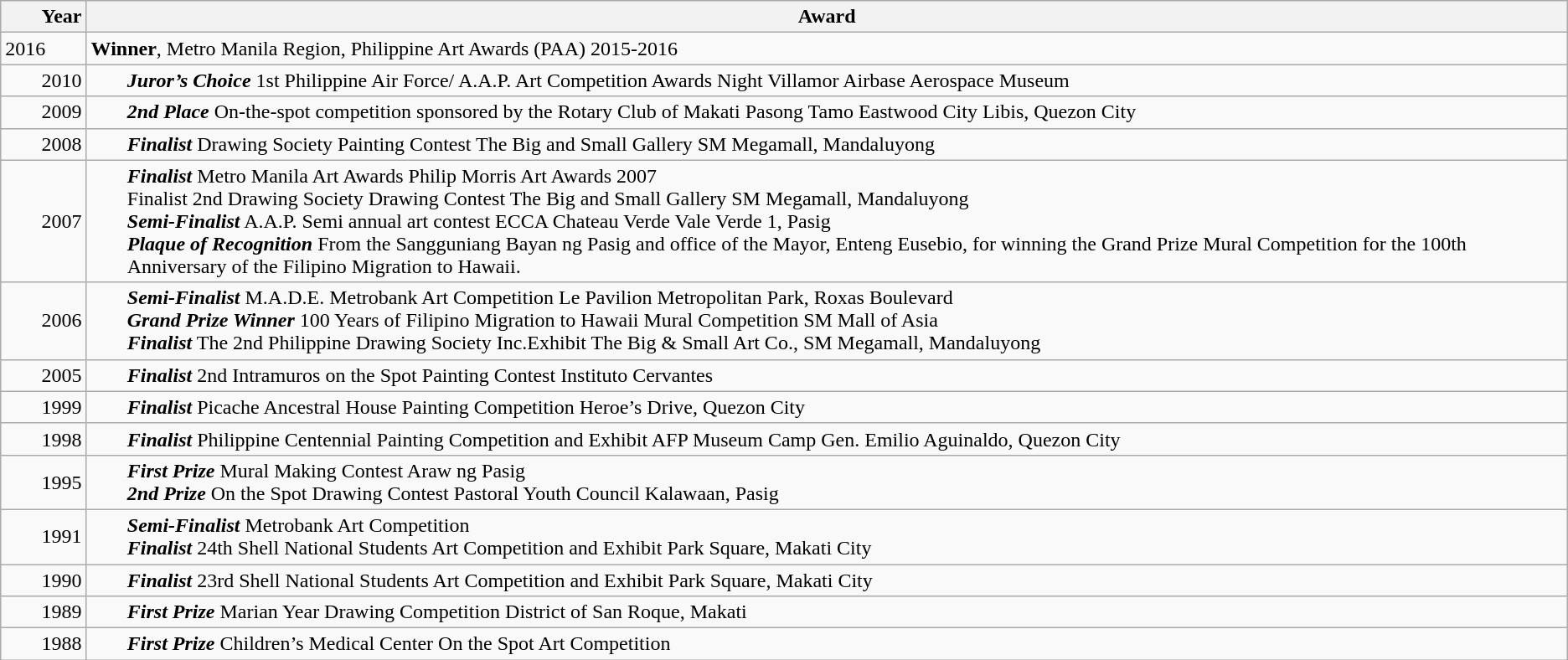<table class="wikitable">
<tr>
<th style="padding-left: 2em">Year</th>
<th>Award</th>
</tr>
<tr>
<td>2016</td>
<td><strong>Winner</strong>, Metro Manila Region, Philippine Art Awards (PAA) 2015-2016</td>
</tr>
<tr>
<td style="padding-left: 2em">2010</td>
<td style="padding-left: 2em"><strong><em>Juror’s Choice</em></strong>     1st Philippine Air Force/ A.A.P. Art Competition Awards Night Villamor Airbase Aerospace Museum</td>
</tr>
<tr>
<td style="padding-left: 2em">2009</td>
<td style="padding-left: 2em"><strong><em>2nd Place</em></strong>    On-the-spot competition sponsored by the Rotary Club of Makati Pasong Tamo Eastwood City Libis, Quezon City</td>
</tr>
<tr>
<td style="padding-left: 2em">2008</td>
<td style="padding-left: 2em"><strong><em>Finalist</em></strong> Drawing Society Painting Contest The Big and Small Gallery SM Megamall, Mandaluyong</td>
</tr>
<tr>
<td style="padding-left: 2em">2007</td>
<td style="padding-left: 2em"><strong><em>Finalist</em></strong> Metro Manila Art Awards Philip Morris Art Awards 2007<br>		Finalist 2nd Drawing Society Drawing Contest The Big and Small Gallery SM Megamall, Mandaluyong<br><strong><em>Semi-Finalist</em></strong> A.A.P. Semi annual art contest ECCA Chateau Verde Vale Verde 1, Pasig<br><strong><em>Plaque of Recognition</em></strong> From the Sangguniang Bayan ng Pasig and office of the Mayor, Enteng Eusebio, for winning the Grand Prize Mural Competition for the 100th Anniversary of the Filipino Migration to Hawaii.</td>
</tr>
<tr>
<td style="padding-left: 2em">2006</td>
<td style="padding-left: 2em"><strong><em>Semi-Finalist</em></strong> M.A.D.E. Metrobank Art Competition Le Pavilion Metropolitan Park, Roxas Boulevard<br><strong><em>Grand Prize Winner</em></strong> 100 Years of Filipino Migration to Hawaii Mural Competition SM Mall of Asia<br><strong><em>Finalist</em></strong> The 2nd Philippine Drawing Society Inc.Exhibit The Big & Small Art Co., SM Megamall, Mandaluyong</td>
</tr>
<tr>
<td style="padding-left: 2em">2005</td>
<td style="padding-left: 2em"><strong><em>Finalist</em></strong> 2nd Intramuros on the Spot Painting Contest Instituto Cervantes</td>
</tr>
<tr>
<td style="padding-left: 2em">1999</td>
<td style="padding-left: 2em"><strong><em>Finalist</em></strong> Picache Ancestral House Painting Competition Heroe’s Drive, Quezon City</td>
</tr>
<tr>
<td style="padding-left: 2em">1998</td>
<td style="padding-left: 2em"><strong><em>Finalist</em></strong> Philippine Centennial Painting Competition and Exhibit AFP Museum Camp Gen. Emilio Aguinaldo, Quezon City</td>
</tr>
<tr>
<td style="padding-left: 2em">1995</td>
<td style="padding-left: 2em"><strong><em>First Prize</em></strong> Mural Making Contest Araw ng Pasig<br><strong><em>2nd Prize</em></strong> On the Spot Drawing Contest Pastoral Youth Council Kalawaan, Pasig</td>
</tr>
<tr>
<td style="padding-left: 2em">1991</td>
<td style="padding-left: 2em"><strong><em>Semi-Finalist</em></strong> Metrobank Art Competition<br><strong><em>Finalist</em></strong> 24th Shell National Students Art Competition and Exhibit Park Square, Makati City</td>
</tr>
<tr>
<td style="padding-left: 2em">1990</td>
<td style="padding-left: 2em"><strong><em>Finalist</em></strong> 23rd Shell National Students Art Competition and Exhibit Park Square, Makati City</td>
</tr>
<tr>
<td style="padding-left: 2em">1989</td>
<td style="padding-left: 2em"><strong><em>First Prize</em></strong> Marian Year Drawing Competition District of San Roque, Makati</td>
</tr>
<tr>
<td style="padding-left: 2em">1988</td>
<td style="padding-left: 2em"><strong><em>First Prize</em></strong> Children’s Medical Center On the Spot Art Competition</td>
</tr>
</table>
